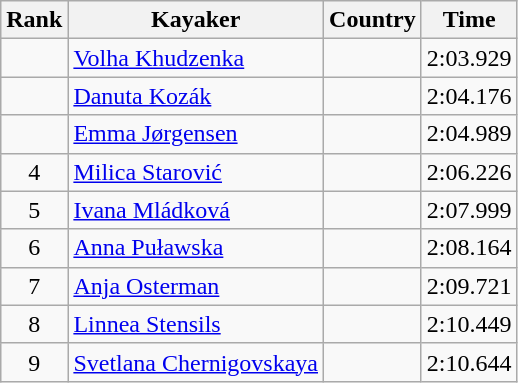<table class="wikitable" style="text-align:center">
<tr>
<th>Rank</th>
<th>Kayaker</th>
<th>Country</th>
<th>Time</th>
</tr>
<tr>
<td></td>
<td align=left><a href='#'>Volha Khudzenka</a></td>
<td align=left></td>
<td>2:03.929</td>
</tr>
<tr>
<td></td>
<td align=left><a href='#'>Danuta Kozák</a></td>
<td align=left></td>
<td>2:04.176</td>
</tr>
<tr>
<td></td>
<td align=left><a href='#'>Emma Jørgensen</a></td>
<td align=left></td>
<td>2:04.989</td>
</tr>
<tr>
<td>4</td>
<td align=left><a href='#'>Milica Starović</a></td>
<td align=left></td>
<td>2:06.226</td>
</tr>
<tr>
<td>5</td>
<td align=left><a href='#'>Ivana Mládková</a></td>
<td align=left></td>
<td>2:07.999</td>
</tr>
<tr>
<td>6</td>
<td align=left><a href='#'>Anna Puławska</a></td>
<td align=left></td>
<td>2:08.164</td>
</tr>
<tr>
<td>7</td>
<td align=left><a href='#'>Anja Osterman</a></td>
<td align=left></td>
<td>2:09.721</td>
</tr>
<tr>
<td>8</td>
<td align=left><a href='#'>Linnea Stensils</a></td>
<td align=left></td>
<td>2:10.449</td>
</tr>
<tr>
<td>9</td>
<td align=left><a href='#'>Svetlana Chernigovskaya</a></td>
<td align=left></td>
<td>2:10.644</td>
</tr>
</table>
